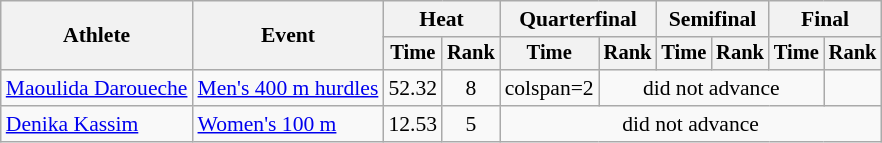<table class=wikitable style="font-size:90%">
<tr>
<th rowspan="2">Athlete</th>
<th rowspan="2">Event</th>
<th colspan="2">Heat</th>
<th colspan="2">Quarterfinal</th>
<th colspan="2">Semifinal</th>
<th colspan="2">Final</th>
</tr>
<tr style="font-size:95%">
<th>Time</th>
<th>Rank</th>
<th>Time</th>
<th>Rank</th>
<th>Time</th>
<th>Rank</th>
<th>Time</th>
<th>Rank</th>
</tr>
<tr align=center>
<td align=left><a href='#'>Maoulida Daroueche</a></td>
<td align=left><a href='#'>Men's 400 m hurdles</a></td>
<td>52.32</td>
<td>8</td>
<td>colspan=2 </td>
<td colspan=4>did not advance</td>
</tr>
<tr align=center>
<td align=left><a href='#'>Denika Kassim</a></td>
<td align=left><a href='#'>Women's 100 m</a></td>
<td>12.53</td>
<td>5</td>
<td colspan=6>did not advance</td>
</tr>
</table>
